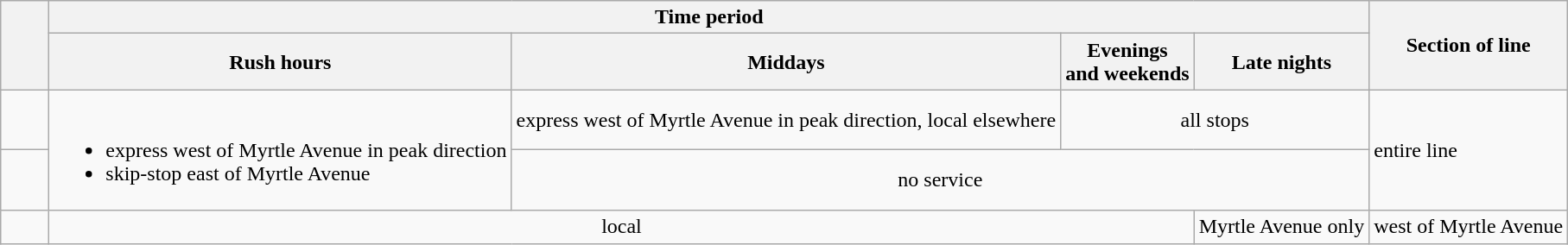<table class="wikitable">
<tr>
<th rowspan=2> </th>
<th colspan=4>Time period</th>
<th rowspan=2>Section of line</th>
</tr>
<tr>
<th>Rush hours</th>
<th>Middays</th>
<th>Evenings<br>and weekends</th>
<th>Late nights</th>
</tr>
<tr>
<td width=30></td>
<td rowspan=2><br><ul><li>express west of Myrtle Avenue in peak direction</li><li>skip-stop east of Myrtle Avenue</li></ul></td>
<td>express west of Myrtle Avenue in peak direction, local elsewhere</td>
<td align=center colspan=2>all stops</td>
<td rowspan=2>entire line</td>
</tr>
<tr>
<td></td>
<td align=center colspan=3>no service</td>
</tr>
<tr>
<td></td>
<td align=center colspan=3>local</td>
<td align=center>Myrtle Avenue only</td>
<td>west of Myrtle Avenue</td>
</tr>
</table>
